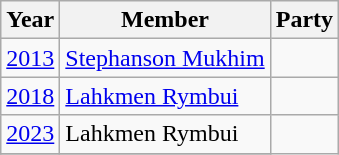<table class="wikitable sortable">
<tr>
<th>Year</th>
<th>Member</th>
<th colspan="2">Party</th>
</tr>
<tr>
<td><a href='#'>2013</a></td>
<td><a href='#'>Stephanson Mukhim</a></td>
<td></td>
</tr>
<tr>
<td><a href='#'>2018</a></td>
<td><a href='#'>Lahkmen Rymbui</a></td>
<td></td>
</tr>
<tr>
<td><a href='#'>2023</a></td>
<td>Lahkmen Rymbui</td>
</tr>
<tr>
</tr>
</table>
